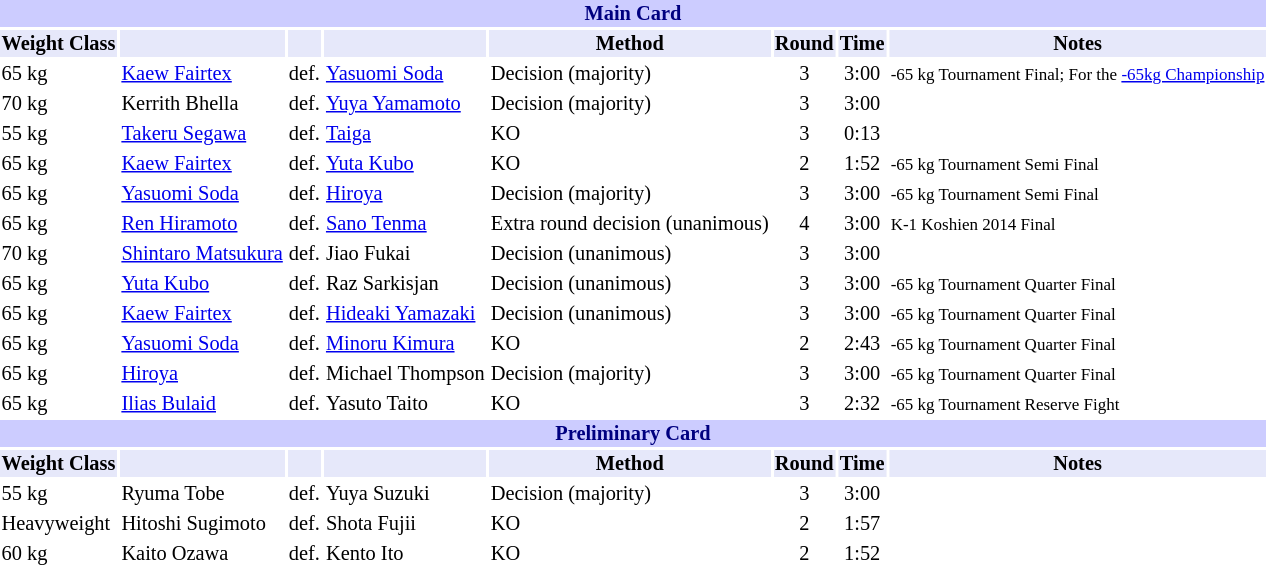<table class="toccolours" style="font-size: 85%;">
<tr>
<th colspan="8" style="background-color: #ccf; color: #000080; text-align: center;"><strong>Main Card</strong></th>
</tr>
<tr>
<th colspan="1" style="background-color: #E6E8FA; color: #000000; text-align: center;">Weight Class</th>
<th colspan="1" style="background-color: #E6E8FA; color: #000000; text-align: center;"></th>
<th colspan="1" style="background-color: #E6E8FA; color: #000000; text-align: center;"></th>
<th colspan="1" style="background-color: #E6E8FA; color: #000000; text-align: center;"></th>
<th colspan="1" style="background-color: #E6E8FA; color: #000000; text-align: center;">Method</th>
<th colspan="1" style="background-color: #E6E8FA; color: #000000; text-align: center;">Round</th>
<th colspan="1" style="background-color: #E6E8FA; color: #000000; text-align: center;">Time</th>
<th colspan="1" style="background-color: #E6E8FA; color: #000000; text-align: center;">Notes</th>
</tr>
<tr>
<td>65 kg</td>
<td> <a href='#'>Kaew Fairtex</a></td>
<td align=center>def.</td>
<td> <a href='#'>Yasuomi Soda</a></td>
<td>Decision (majority)</td>
<td align=center>3</td>
<td align=center>3:00</td>
<td><small>-65 kg Tournament Final; For the <a href='#'>-65kg Championship</a></small></td>
</tr>
<tr>
<td>70 kg</td>
<td> Kerrith Bhella</td>
<td align=center>def.</td>
<td> <a href='#'>Yuya Yamamoto</a></td>
<td>Decision (majority)</td>
<td align=center>3</td>
<td align=center>3:00</td>
<td></td>
</tr>
<tr>
<td>55 kg</td>
<td> <a href='#'>Takeru Segawa</a></td>
<td align=center>def.</td>
<td> <a href='#'>Taiga</a></td>
<td>KO</td>
<td align=center>3</td>
<td align=center>0:13</td>
<td></td>
</tr>
<tr>
<td>65 kg</td>
<td> <a href='#'>Kaew Fairtex</a></td>
<td align=center>def.</td>
<td> <a href='#'>Yuta Kubo</a></td>
<td>KO</td>
<td align=center>2</td>
<td align=center>1:52</td>
<td><small>-65 kg Tournament Semi Final</small></td>
</tr>
<tr>
<td>65 kg</td>
<td> <a href='#'>Yasuomi Soda</a></td>
<td align=center>def.</td>
<td> <a href='#'>Hiroya</a></td>
<td>Decision (majority)</td>
<td align=center>3</td>
<td align=center>3:00</td>
<td><small>-65 kg Tournament Semi Final</small></td>
</tr>
<tr>
<td>65 kg</td>
<td> <a href='#'>Ren Hiramoto</a></td>
<td align=center>def.</td>
<td> <a href='#'>Sano Tenma</a></td>
<td>Extra round decision (unanimous)</td>
<td align=center>4</td>
<td align=center>3:00</td>
<td><small>K-1 Koshien 2014 Final</small></td>
</tr>
<tr>
<td>70 kg</td>
<td> <a href='#'>Shintaro Matsukura</a></td>
<td align=center>def.</td>
<td> Jiao Fukai</td>
<td>Decision (unanimous)</td>
<td align=center>3</td>
<td align=center>3:00</td>
<td></td>
</tr>
<tr>
<td>65 kg</td>
<td> <a href='#'>Yuta Kubo</a></td>
<td align=center>def.</td>
<td> Raz Sarkisjan</td>
<td>Decision (unanimous)</td>
<td align=center>3</td>
<td align=center>3:00</td>
<td><small>-65 kg Tournament Quarter Final</small></td>
</tr>
<tr>
<td>65 kg</td>
<td> <a href='#'>Kaew Fairtex</a></td>
<td align=center>def.</td>
<td> <a href='#'>Hideaki Yamazaki</a></td>
<td>Decision (unanimous)</td>
<td align=center>3</td>
<td align=center>3:00</td>
<td><small>-65 kg Tournament Quarter Final</small></td>
</tr>
<tr>
<td>65 kg</td>
<td> <a href='#'>Yasuomi Soda</a></td>
<td align=center>def.</td>
<td> <a href='#'>Minoru Kimura</a></td>
<td>KO</td>
<td align=center>2</td>
<td align=center>2:43</td>
<td><small>-65 kg Tournament Quarter Final</small></td>
</tr>
<tr>
<td>65 kg</td>
<td> <a href='#'>Hiroya</a></td>
<td align=center>def.</td>
<td> Michael Thompson</td>
<td>Decision (majority)</td>
<td align=center>3</td>
<td align=center>3:00</td>
<td><small>-65 kg Tournament Quarter Final</small></td>
</tr>
<tr>
<td>65 kg</td>
<td> <a href='#'>Ilias Bulaid</a></td>
<td align=center>def.</td>
<td> Yasuto Taito</td>
<td>KO</td>
<td align=center>3</td>
<td align=center>2:32</td>
<td><small>-65 kg Tournament Reserve Fight</small></td>
</tr>
<tr>
<th colspan="8" style="background-color: #ccf; color: #000080; text-align: center;"><strong>Preliminary Card</strong></th>
</tr>
<tr>
<th colspan="1" style="background-color: #E6E8FA; color: #000000; text-align: center;">Weight Class</th>
<th colspan="1" style="background-color: #E6E8FA; color: #000000; text-align: center;"></th>
<th colspan="1" style="background-color: #E6E8FA; color: #000000; text-align: center;"></th>
<th colspan="1" style="background-color: #E6E8FA; color: #000000; text-align: center;"></th>
<th colspan="1" style="background-color: #E6E8FA; color: #000000; text-align: center;">Method</th>
<th colspan="1" style="background-color: #E6E8FA; color: #000000; text-align: center;">Round</th>
<th colspan="1" style="background-color: #E6E8FA; color: #000000; text-align: center;">Time</th>
<th colspan="1" style="background-color: #E6E8FA; color: #000000; text-align: center;">Notes</th>
</tr>
<tr>
<td>55 kg</td>
<td> Ryuma Tobe</td>
<td align=center>def.</td>
<td> Yuya Suzuki</td>
<td>Decision (majority)</td>
<td align=center>3</td>
<td align=center>3:00</td>
<td></td>
</tr>
<tr>
<td>Heavyweight</td>
<td> Hitoshi Sugimoto</td>
<td align=center>def.</td>
<td> Shota Fujii</td>
<td>KO</td>
<td align=center>2</td>
<td align=center>1:57</td>
<td></td>
</tr>
<tr>
<td>60 kg</td>
<td> Kaito Ozawa</td>
<td align=center>def.</td>
<td> Kento Ito</td>
<td>KO</td>
<td align=center>2</td>
<td align=center>1:52</td>
<td></td>
</tr>
<tr>
</tr>
</table>
